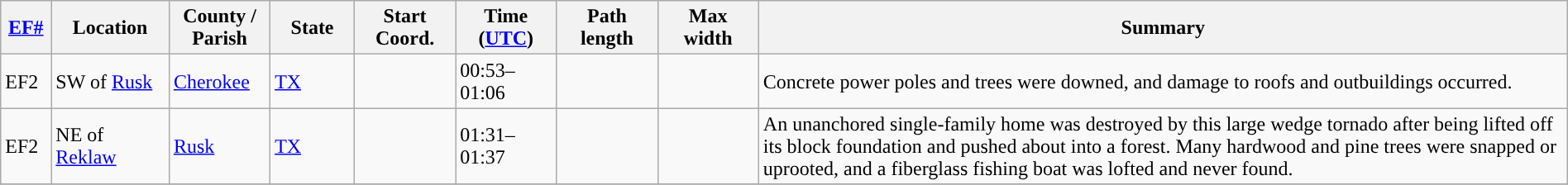<table class="wikitable sortable" style="width:100%;">
<tr>
<th scope="col"  style="width:3%; text-align:center;"><a href='#'>EF#</a></th>
<th scope="col"  style="width:7%; text-align:center;" class="unsortable">Location</th>
<th scope="col"  style="width:6%; text-align:center;" class="unsortable">County / Parish</th>
<th scope="col"  style="width:5%; text-align:center;">State</th>
<th scope="col"  style="width:6%; text-align:center;">Start Coord.</th>
<th scope="col"  style="width:6%; text-align:center;">Time (<a href='#'>UTC</a>)</th>
<th scope="col"  style="width:6%; text-align:center;">Path length</th>
<th scope="col"  style="width:6%; text-align:center;">Max width</th>
<th scope="col" class="unsortable" style="width:48%; text-align:center;">Summary</th>
</tr>
<tr>
<td>EF2</td>
<td>SW of <a href='#'>Rusk</a></td>
<td><a href='#'>Cherokee</a></td>
<td><a href='#'>TX</a></td>
<td></td>
<td>00:53–01:06</td>
<td></td>
<td></td>
<td>Concrete power poles and trees were downed, and damage to roofs and outbuildings occurred.</td>
</tr>
<tr>
<td>EF2</td>
<td>NE of <a href='#'>Reklaw</a></td>
<td><a href='#'>Rusk</a></td>
<td><a href='#'>TX</a></td>
<td></td>
<td>01:31–01:37</td>
<td></td>
<td></td>
<td>An unanchored single-family home was destroyed by this large wedge tornado after being lifted off its block foundation and pushed about  into a forest. Many hardwood and pine trees were snapped or uprooted, and a fiberglass fishing boat was lofted and never found.</td>
</tr>
<tr>
</tr>
</table>
